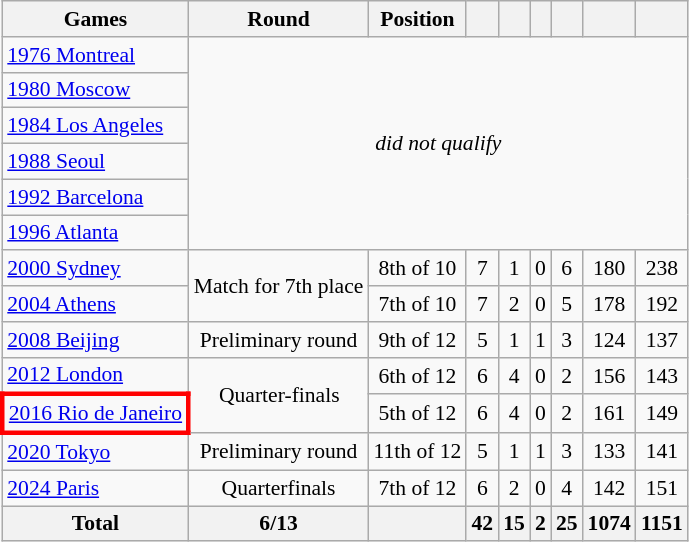<table class="wikitable" style="text-align:center; font-size:90%;">
<tr>
<th>Games</th>
<th>Round</th>
<th>Position</th>
<th></th>
<th></th>
<th></th>
<th></th>
<th></th>
<th></th>
</tr>
<tr>
<td align=left> <a href='#'>1976 Montreal</a></td>
<td rowspan=6 colspan=9><em>did not qualify</em></td>
</tr>
<tr>
<td align=left> <a href='#'>1980 Moscow</a></td>
</tr>
<tr>
<td align=left> <a href='#'>1984 Los Angeles</a></td>
</tr>
<tr>
<td align=left> <a href='#'>1988 Seoul</a></td>
</tr>
<tr>
<td align=left> <a href='#'>1992 Barcelona</a></td>
</tr>
<tr>
<td align=left> <a href='#'>1996 Atlanta</a></td>
</tr>
<tr>
<td align=left> <a href='#'>2000 Sydney</a></td>
<td rowspan=2>Match for 7th place</td>
<td>8th of 10</td>
<td>7</td>
<td>1</td>
<td>0</td>
<td>6</td>
<td>180</td>
<td>238</td>
</tr>
<tr>
<td align=left> <a href='#'>2004 Athens</a></td>
<td>7th of 10</td>
<td>7</td>
<td>2</td>
<td>0</td>
<td>5</td>
<td>178</td>
<td>192</td>
</tr>
<tr>
<td align=left> <a href='#'>2008 Beijing</a></td>
<td>Preliminary round</td>
<td>9th of 12</td>
<td>5</td>
<td>1</td>
<td>1</td>
<td>3</td>
<td>124</td>
<td>137</td>
</tr>
<tr>
<td align=left> <a href='#'>2012 London</a></td>
<td rowspan=2>Quarter-finals</td>
<td>6th of 12</td>
<td>6</td>
<td>4</td>
<td>0</td>
<td>2</td>
<td>156</td>
<td>143</td>
</tr>
<tr>
<td style="border: 3px solid red"> <a href='#'>2016 Rio de Janeiro</a></td>
<td>5th of 12</td>
<td>6</td>
<td>4</td>
<td>0</td>
<td>2</td>
<td>161</td>
<td>149</td>
</tr>
<tr>
<td align=left> <a href='#'>2020 Tokyo</a></td>
<td>Preliminary round</td>
<td>11th of 12</td>
<td>5</td>
<td>1</td>
<td>1</td>
<td>3</td>
<td>133</td>
<td>141</td>
</tr>
<tr>
<td align=left> <a href='#'>2024 Paris</a></td>
<td>Quarterfinals</td>
<td>7th of 12</td>
<td>6</td>
<td>2</td>
<td>0</td>
<td>4</td>
<td>142</td>
<td>151</td>
</tr>
<tr>
<th>Total</th>
<th>6/13</th>
<th></th>
<th>42</th>
<th>15</th>
<th>2</th>
<th>25</th>
<th>1074</th>
<th>1151</th>
</tr>
</table>
